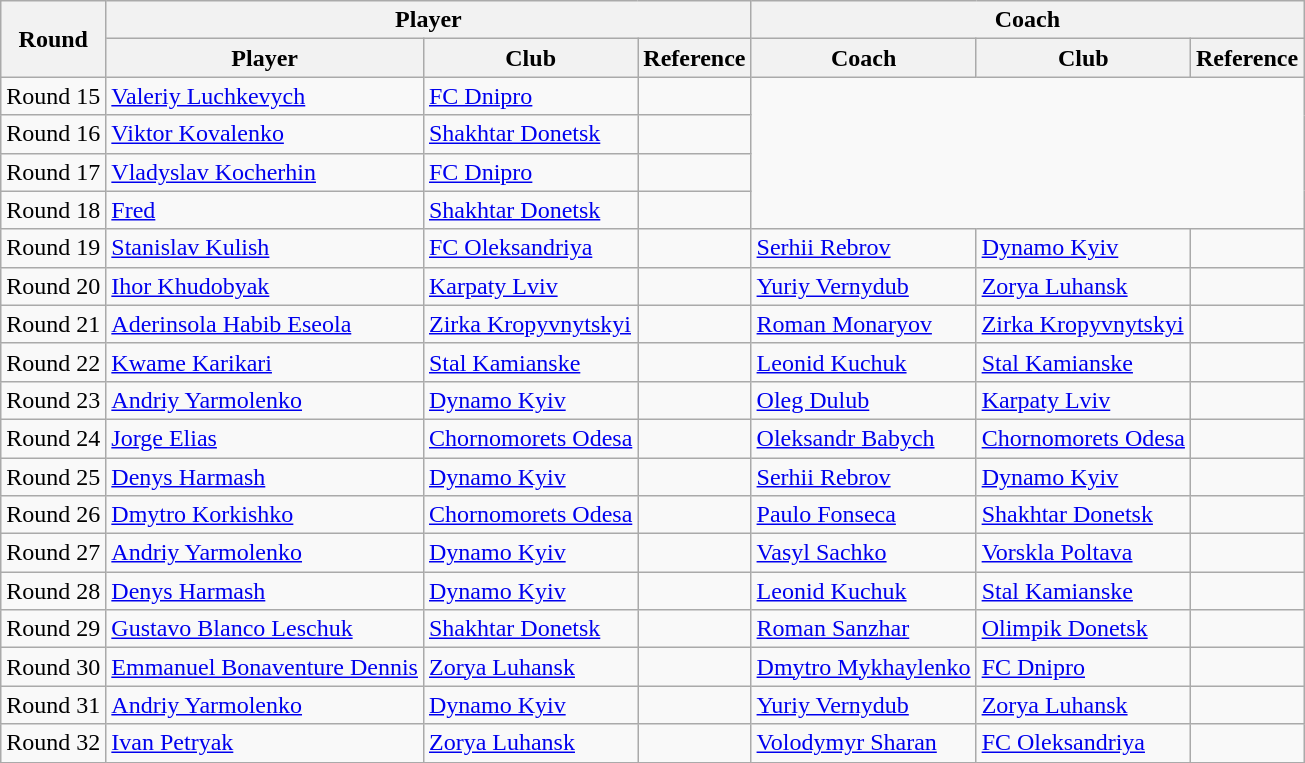<table class="wikitable sortable" style="text-align:left;">
<tr>
<th rowspan="2">Round</th>
<th colspan="3">Player</th>
<th colspan="3">Coach</th>
</tr>
<tr>
<th>Player</th>
<th>Club</th>
<th>Reference</th>
<th>Coach</th>
<th>Club</th>
<th>Reference</th>
</tr>
<tr>
<td>Round 15</td>
<td> <a href='#'>Valeriy Luchkevych</a></td>
<td><a href='#'>FC Dnipro</a></td>
<td align=center></td>
</tr>
<tr>
<td>Round 16</td>
<td> <a href='#'>Viktor Kovalenko</a></td>
<td><a href='#'>Shakhtar Donetsk</a></td>
<td align=center></td>
</tr>
<tr>
<td>Round 17</td>
<td> <a href='#'>Vladyslav Kocherhin</a></td>
<td><a href='#'>FC Dnipro</a></td>
<td align=center></td>
</tr>
<tr>
<td>Round 18</td>
<td> <a href='#'>Fred</a></td>
<td><a href='#'>Shakhtar Donetsk</a></td>
<td align=center></td>
</tr>
<tr>
<td>Round 19</td>
<td> <a href='#'>Stanislav Kulish</a></td>
<td><a href='#'>FC Oleksandriya</a></td>
<td align=center></td>
<td> <a href='#'>Serhii Rebrov</a></td>
<td><a href='#'>Dynamo Kyiv</a></td>
<td align=center></td>
</tr>
<tr>
<td>Round 20</td>
<td> <a href='#'>Ihor Khudobyak</a></td>
<td><a href='#'>Karpaty Lviv</a></td>
<td align=center></td>
<td> <a href='#'>Yuriy Vernydub</a></td>
<td><a href='#'>Zorya Luhansk</a></td>
<td align=center></td>
</tr>
<tr>
<td>Round 21</td>
<td> <a href='#'>Aderinsola Habib Eseola</a></td>
<td><a href='#'>Zirka Kropyvnytskyi</a></td>
<td align=center></td>
<td> <a href='#'>Roman Monaryov</a></td>
<td><a href='#'>Zirka Kropyvnytskyi</a></td>
<td align=center></td>
</tr>
<tr>
<td>Round 22</td>
<td> <a href='#'>Kwame Karikari</a></td>
<td><a href='#'>Stal Kamianske</a></td>
<td align=center></td>
<td> <a href='#'>Leonid Kuchuk</a></td>
<td><a href='#'>Stal Kamianske</a></td>
<td align=center></td>
</tr>
<tr>
<td>Round 23</td>
<td> <a href='#'>Andriy Yarmolenko</a></td>
<td><a href='#'>Dynamo Kyiv</a></td>
<td align=center></td>
<td> <a href='#'>Oleg Dulub</a></td>
<td><a href='#'>Karpaty Lviv</a></td>
<td align=center></td>
</tr>
<tr>
<td>Round 24</td>
<td> <a href='#'>Jorge Elias</a></td>
<td><a href='#'>Chornomorets Odesa</a></td>
<td align=center></td>
<td> <a href='#'>Oleksandr Babych</a></td>
<td><a href='#'>Chornomorets Odesa</a></td>
<td align=center></td>
</tr>
<tr>
<td>Round 25</td>
<td> <a href='#'>Denys Harmash</a></td>
<td><a href='#'>Dynamo Kyiv</a></td>
<td align=center></td>
<td> <a href='#'>Serhii Rebrov</a></td>
<td><a href='#'>Dynamo Kyiv</a></td>
<td align=center></td>
</tr>
<tr>
<td>Round 26</td>
<td> <a href='#'>Dmytro Korkishko</a></td>
<td><a href='#'>Chornomorets Odesa</a></td>
<td align=center></td>
<td> <a href='#'>Paulo Fonseca</a></td>
<td><a href='#'>Shakhtar Donetsk</a></td>
<td align=center></td>
</tr>
<tr>
<td>Round 27</td>
<td> <a href='#'>Andriy Yarmolenko</a></td>
<td><a href='#'>Dynamo Kyiv</a></td>
<td align=center></td>
<td> <a href='#'>Vasyl Sachko</a></td>
<td><a href='#'>Vorskla Poltava</a></td>
<td align=center></td>
</tr>
<tr>
<td>Round 28</td>
<td> <a href='#'>Denys Harmash</a></td>
<td><a href='#'>Dynamo Kyiv</a></td>
<td align=center></td>
<td> <a href='#'>Leonid Kuchuk</a></td>
<td><a href='#'>Stal Kamianske</a></td>
<td align=center></td>
</tr>
<tr>
<td>Round 29</td>
<td> <a href='#'>Gustavo Blanco Leschuk</a></td>
<td><a href='#'>Shakhtar Donetsk</a></td>
<td align=center></td>
<td> <a href='#'>Roman Sanzhar</a></td>
<td><a href='#'>Olimpik Donetsk</a></td>
<td align=center></td>
</tr>
<tr>
<td>Round 30</td>
<td> <a href='#'>Emmanuel Bonaventure Dennis</a></td>
<td><a href='#'>Zorya Luhansk</a></td>
<td align=center></td>
<td> <a href='#'>Dmytro Mykhaylenko</a></td>
<td><a href='#'>FC Dnipro</a></td>
<td align=center></td>
</tr>
<tr>
<td>Round 31</td>
<td> <a href='#'>Andriy Yarmolenko</a></td>
<td><a href='#'>Dynamo Kyiv</a></td>
<td align=center></td>
<td> <a href='#'>Yuriy Vernydub</a></td>
<td><a href='#'>Zorya Luhansk</a></td>
<td align=center></td>
</tr>
<tr>
<td>Round 32</td>
<td> <a href='#'>Ivan Petryak</a></td>
<td><a href='#'>Zorya Luhansk</a></td>
<td align=center></td>
<td> <a href='#'>Volodymyr Sharan</a></td>
<td><a href='#'>FC Oleksandriya</a></td>
<td align=center></td>
</tr>
<tr>
</tr>
</table>
